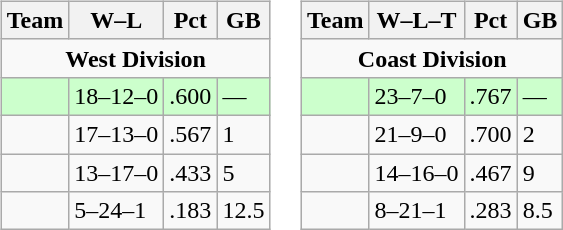<table>
<tr>
<td><br><table class="wikitable">
<tr>
<th>Team</th>
<th>W–L</th>
<th>Pct</th>
<th>GB</th>
</tr>
<tr>
<td colspan="6" align="center"><strong>West Division</strong></td>
</tr>
<tr bgcolor=#ccffcc>
<td></td>
<td>18–12–0</td>
<td>.600</td>
<td>—</td>
</tr>
<tr>
<td></td>
<td>17–13–0</td>
<td>.567</td>
<td>1</td>
</tr>
<tr>
<td></td>
<td>13–17–0</td>
<td>.433</td>
<td>5</td>
</tr>
<tr>
<td></td>
<td>5–24–1</td>
<td>.183</td>
<td>12.5</td>
</tr>
</table>
</td>
<td><br><table class="wikitable">
<tr>
<th>Team</th>
<th>W–L–T</th>
<th>Pct</th>
<th>GB</th>
</tr>
<tr>
<td colspan="6" align="center"><strong>Coast Division</strong></td>
</tr>
<tr bgcolor=#ccffcc>
<td></td>
<td>23–7–0</td>
<td>.767</td>
<td>—</td>
</tr>
<tr>
<td></td>
<td>21–9–0</td>
<td>.700</td>
<td>2</td>
</tr>
<tr>
<td></td>
<td>14–16–0</td>
<td>.467</td>
<td>9</td>
</tr>
<tr>
<td></td>
<td>8–21–1</td>
<td>.283</td>
<td>8.5</td>
</tr>
</table>
</td>
</tr>
</table>
